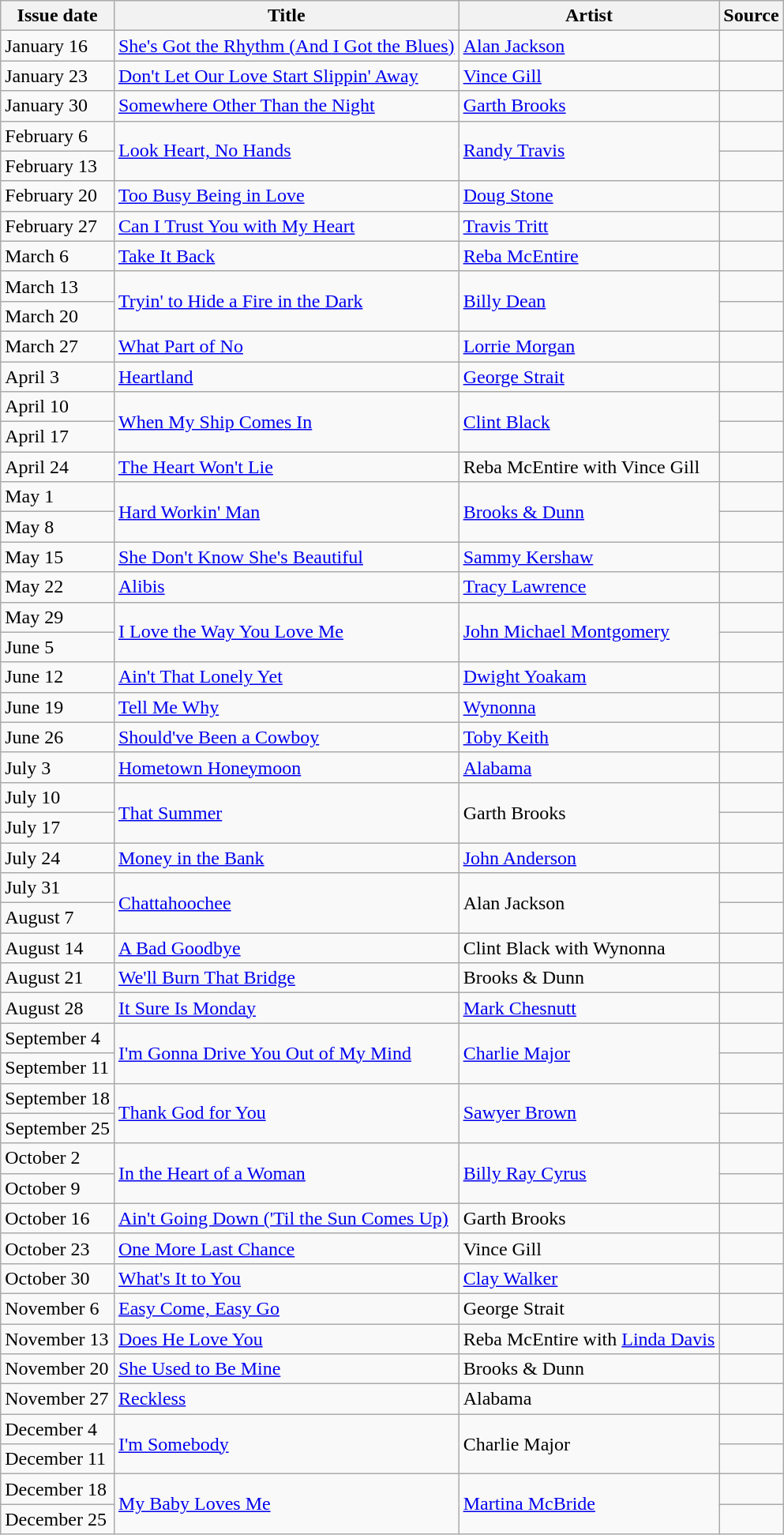<table class="wikitable">
<tr>
<th>Issue date</th>
<th>Title</th>
<th>Artist</th>
<th>Source</th>
</tr>
<tr>
<td>January 16</td>
<td><a href='#'>She's Got the Rhythm (And I Got the Blues)</a></td>
<td><a href='#'>Alan Jackson</a></td>
<td align=center></td>
</tr>
<tr>
<td>January 23</td>
<td><a href='#'>Don't Let Our Love Start Slippin' Away</a></td>
<td><a href='#'>Vince Gill</a></td>
<td align=center></td>
</tr>
<tr>
<td>January 30</td>
<td><a href='#'>Somewhere Other Than the Night</a></td>
<td><a href='#'>Garth Brooks</a></td>
<td align=center></td>
</tr>
<tr>
<td>February 6</td>
<td rowspan=2><a href='#'>Look Heart, No Hands</a></td>
<td rowspan=2><a href='#'>Randy Travis</a></td>
<td align=center></td>
</tr>
<tr>
<td>February 13</td>
<td align=center></td>
</tr>
<tr>
<td>February 20</td>
<td><a href='#'>Too Busy Being in Love</a></td>
<td><a href='#'>Doug Stone</a></td>
<td align=center></td>
</tr>
<tr>
<td>February 27</td>
<td><a href='#'>Can I Trust You with My Heart</a></td>
<td><a href='#'>Travis Tritt</a></td>
<td align=center></td>
</tr>
<tr>
<td>March 6</td>
<td><a href='#'>Take It Back</a></td>
<td><a href='#'>Reba McEntire</a></td>
<td align=center></td>
</tr>
<tr>
<td>March 13</td>
<td rowspan=2><a href='#'>Tryin' to Hide a Fire in the Dark</a></td>
<td rowspan=2><a href='#'>Billy Dean</a></td>
<td align=center></td>
</tr>
<tr>
<td>March 20</td>
<td align=center></td>
</tr>
<tr>
<td>March 27</td>
<td><a href='#'>What Part of No</a></td>
<td><a href='#'>Lorrie Morgan</a></td>
<td align=center></td>
</tr>
<tr>
<td>April 3</td>
<td><a href='#'>Heartland</a></td>
<td><a href='#'>George Strait</a></td>
<td align=center></td>
</tr>
<tr>
<td>April 10</td>
<td rowspan=2><a href='#'>When My Ship Comes In</a></td>
<td rowspan=2><a href='#'>Clint Black</a></td>
<td align=center></td>
</tr>
<tr>
<td>April 17</td>
<td align=center></td>
</tr>
<tr>
<td>April 24</td>
<td><a href='#'>The Heart Won't Lie</a></td>
<td>Reba McEntire with Vince Gill</td>
<td align=center></td>
</tr>
<tr>
<td>May 1</td>
<td rowspan=2><a href='#'>Hard Workin' Man</a></td>
<td rowspan=2><a href='#'>Brooks & Dunn</a></td>
<td align=center></td>
</tr>
<tr>
<td>May 8</td>
<td align=center></td>
</tr>
<tr>
<td>May 15</td>
<td><a href='#'>She Don't Know She's Beautiful</a></td>
<td><a href='#'>Sammy Kershaw</a></td>
<td align=center></td>
</tr>
<tr>
<td>May 22</td>
<td><a href='#'>Alibis</a></td>
<td><a href='#'>Tracy Lawrence</a></td>
<td align=center></td>
</tr>
<tr>
<td>May 29</td>
<td rowspan=2><a href='#'>I Love the Way You Love Me</a></td>
<td rowspan=2><a href='#'>John Michael Montgomery</a></td>
<td align=center></td>
</tr>
<tr>
<td>June 5</td>
<td align=center></td>
</tr>
<tr>
<td>June 12</td>
<td><a href='#'>Ain't That Lonely Yet</a></td>
<td><a href='#'>Dwight Yoakam</a></td>
<td align=center></td>
</tr>
<tr>
<td>June 19</td>
<td><a href='#'>Tell Me Why</a></td>
<td><a href='#'>Wynonna</a></td>
<td align=center></td>
</tr>
<tr>
<td>June 26</td>
<td><a href='#'>Should've Been a Cowboy</a></td>
<td><a href='#'>Toby Keith</a></td>
<td align=center></td>
</tr>
<tr>
<td>July 3</td>
<td><a href='#'>Hometown Honeymoon</a></td>
<td><a href='#'>Alabama</a></td>
<td align=center></td>
</tr>
<tr>
<td>July 10</td>
<td rowspan=2><a href='#'>That Summer</a></td>
<td rowspan=2>Garth Brooks</td>
<td align=center></td>
</tr>
<tr>
<td>July 17</td>
<td align=center></td>
</tr>
<tr>
<td>July 24</td>
<td><a href='#'>Money in the Bank</a></td>
<td><a href='#'>John Anderson</a></td>
<td align=center></td>
</tr>
<tr>
<td>July 31</td>
<td rowspan=2><a href='#'>Chattahoochee</a></td>
<td rowspan=2>Alan Jackson</td>
<td align=center></td>
</tr>
<tr>
<td>August 7</td>
<td align=center></td>
</tr>
<tr>
<td>August 14</td>
<td><a href='#'>A Bad Goodbye</a></td>
<td>Clint Black with Wynonna</td>
<td align=center></td>
</tr>
<tr>
<td>August 21</td>
<td><a href='#'>We'll Burn That Bridge</a></td>
<td>Brooks & Dunn</td>
<td align=center></td>
</tr>
<tr>
<td>August 28</td>
<td><a href='#'>It Sure Is Monday</a></td>
<td><a href='#'>Mark Chesnutt</a></td>
<td align=center></td>
</tr>
<tr>
<td>September 4</td>
<td rowspan=2><a href='#'>I'm Gonna Drive You Out of My Mind</a></td>
<td rowspan=2><a href='#'>Charlie Major</a></td>
<td align=center></td>
</tr>
<tr>
<td>September 11</td>
<td align=center></td>
</tr>
<tr>
<td>September 18</td>
<td rowspan=2><a href='#'>Thank God for You</a></td>
<td rowspan=2><a href='#'>Sawyer Brown</a></td>
<td align=center></td>
</tr>
<tr>
<td>September 25</td>
<td align=center></td>
</tr>
<tr>
<td>October 2</td>
<td rowspan=2><a href='#'>In the Heart of a Woman</a></td>
<td rowspan=2><a href='#'>Billy Ray Cyrus</a></td>
<td align=center></td>
</tr>
<tr>
<td>October 9</td>
<td align=center></td>
</tr>
<tr>
<td>October 16</td>
<td><a href='#'>Ain't Going Down ('Til the Sun Comes Up)</a></td>
<td>Garth Brooks</td>
<td align=center></td>
</tr>
<tr>
<td>October 23</td>
<td><a href='#'>One More Last Chance</a></td>
<td>Vince Gill</td>
<td align=center></td>
</tr>
<tr>
<td>October 30</td>
<td><a href='#'>What's It to You</a></td>
<td><a href='#'>Clay Walker</a></td>
<td align=center></td>
</tr>
<tr>
<td>November 6</td>
<td><a href='#'>Easy Come, Easy Go</a></td>
<td>George Strait</td>
<td align=center></td>
</tr>
<tr>
<td>November 13</td>
<td><a href='#'>Does He Love You</a></td>
<td>Reba McEntire with <a href='#'>Linda Davis</a></td>
<td align=center></td>
</tr>
<tr>
<td>November 20</td>
<td><a href='#'>She Used to Be Mine</a></td>
<td>Brooks & Dunn</td>
<td align=center></td>
</tr>
<tr>
<td>November 27</td>
<td><a href='#'>Reckless</a></td>
<td>Alabama</td>
<td align=center></td>
</tr>
<tr>
<td>December 4</td>
<td rowspan=2><a href='#'>I'm Somebody</a></td>
<td rowspan=2>Charlie Major</td>
<td align=center></td>
</tr>
<tr>
<td>December 11</td>
<td align=center></td>
</tr>
<tr>
<td>December 18</td>
<td rowspan=2><a href='#'>My Baby Loves Me</a></td>
<td rowspan=2><a href='#'>Martina McBride</a></td>
<td align=center></td>
</tr>
<tr>
<td>December 25</td>
<td align=center></td>
</tr>
</table>
